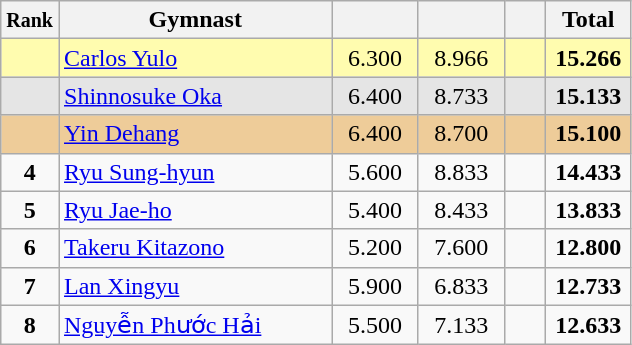<table style="text-align:center;" class="wikitable sortable">
<tr>
<th scope="col" style="width:15px;"><small>Rank</small></th>
<th scope="col" style="width:175px;">Gymnast</th>
<th scope="col" style="width:50px;"><small></small></th>
<th scope="col" style="width:50px;"><small></small></th>
<th scope="col" style="width:20px;"><small></small></th>
<th scope="col" style="width:50px;">Total</th>
</tr>
<tr style="background:#fffcaf;">
<td scope="row" style="text-align:center"><strong></strong></td>
<td style=text-align:left;"> <a href='#'>Carlos Yulo</a></td>
<td>6.300</td>
<td>8.966</td>
<td></td>
<td><strong>15.266</strong></td>
</tr>
<tr style="background:#e5e5e5;">
<td scope="row" style="text-align:center"><strong></strong></td>
<td style=text-align:left;"> <a href='#'>Shinnosuke Oka</a></td>
<td>6.400</td>
<td>8.733</td>
<td></td>
<td><strong>15.133</strong></td>
</tr>
<tr style="background:#ec9;">
<td style="text-align:center" scope="row"><strong></strong></td>
<td style=text-align:left;"> <a href='#'>Yin Dehang</a></td>
<td>6.400</td>
<td>8.700</td>
<td></td>
<td><strong>15.100</strong></td>
</tr>
<tr>
<td scope="row" style="text-align:center"><strong>4</strong></td>
<td style=text-align:left;"> <a href='#'>Ryu Sung-hyun</a></td>
<td>5.600</td>
<td>8.833</td>
<td></td>
<td><strong>14.433</strong></td>
</tr>
<tr>
<td scope="row" style="text-align:center"><strong>5</strong></td>
<td style=text-align:left;"> <a href='#'>Ryu Jae-ho</a></td>
<td>5.400</td>
<td>8.433</td>
<td></td>
<td><strong>13.833</strong></td>
</tr>
<tr>
<td scope="row" style="text-align:center"><strong>6</strong></td>
<td style=text-align:left;"> <a href='#'>Takeru Kitazono</a></td>
<td>5.200</td>
<td>7.600</td>
<td></td>
<td><strong>12.800</strong></td>
</tr>
<tr>
<td scope="row" style="text-align:center"><strong>7</strong></td>
<td style=text-align:left;"> <a href='#'>Lan Xingyu</a></td>
<td>5.900</td>
<td>6.833</td>
<td></td>
<td><strong>12.733</strong></td>
</tr>
<tr>
<td scope="row" style="text-align:center"><strong>8</strong></td>
<td style=text-align:left;"> <a href='#'>Nguyễn Phước Hải</a></td>
<td>5.500</td>
<td>7.133</td>
<td></td>
<td><strong>12.633</strong></td>
</tr>
</table>
